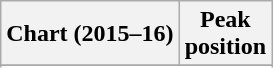<table class="wikitable plainrowheaders sortable" style="text-align:center;">
<tr>
<th scope="col">Chart (2015–16)</th>
<th scope="col">Peak<br>position</th>
</tr>
<tr>
</tr>
<tr>
</tr>
<tr>
</tr>
</table>
